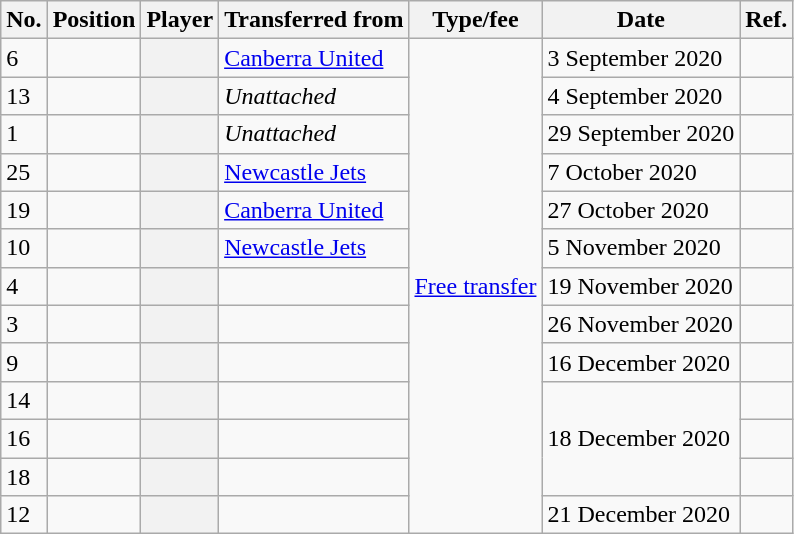<table class="wikitable plainrowheaders sortable" style="text-align:center; text-align:left">
<tr>
<th scope="col">No.</th>
<th scope="col">Position</th>
<th scope="col">Player</th>
<th scope="col">Transferred from</th>
<th scope="col">Type/fee</th>
<th scope="col">Date</th>
<th class="unsortable" scope="col">Ref.</th>
</tr>
<tr>
<td>6</td>
<td></td>
<th scope="row"></th>
<td><a href='#'>Canberra United</a></td>
<td rowspan="13"><a href='#'>Free transfer</a></td>
<td>3 September 2020</td>
<td></td>
</tr>
<tr>
<td>13</td>
<td></td>
<th scope="row"></th>
<td><em>Unattached</em></td>
<td>4 September 2020</td>
<td></td>
</tr>
<tr>
<td>1</td>
<td></td>
<th scope="row"></th>
<td><em>Unattached</em></td>
<td>29 September 2020</td>
<td></td>
</tr>
<tr>
<td>25</td>
<td></td>
<th scope="row"></th>
<td><a href='#'>Newcastle Jets</a></td>
<td>7 October 2020</td>
<td></td>
</tr>
<tr>
<td>19</td>
<td></td>
<th scope="row"></th>
<td><a href='#'>Canberra United</a></td>
<td>27 October 2020</td>
<td></td>
</tr>
<tr>
<td>10</td>
<td></td>
<th scope="row"></th>
<td><a href='#'>Newcastle Jets</a></td>
<td>5 November 2020</td>
<td></td>
</tr>
<tr>
<td>4</td>
<td></td>
<th scope="row"></th>
<td></td>
<td>19 November 2020</td>
<td></td>
</tr>
<tr>
<td>3</td>
<td></td>
<th scope="row"></th>
<td></td>
<td>26 November 2020</td>
<td></td>
</tr>
<tr>
<td>9</td>
<td></td>
<th scope="row"></th>
<td></td>
<td>16 December 2020</td>
<td></td>
</tr>
<tr>
<td>14</td>
<td></td>
<th scope="row"></th>
<td></td>
<td rowspan="3">18 December 2020</td>
<td></td>
</tr>
<tr>
<td>16</td>
<td></td>
<th scope="row"></th>
<td></td>
<td></td>
</tr>
<tr>
<td>18</td>
<td></td>
<th scope="row"></th>
<td></td>
<td></td>
</tr>
<tr>
<td>12</td>
<td></td>
<th scope="row"></th>
<td></td>
<td>21 December 2020</td>
<td></td>
</tr>
</table>
